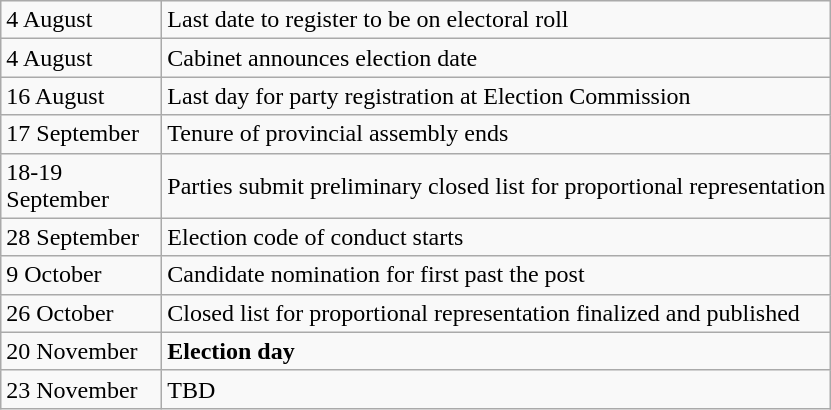<table class="wikitable">
<tr>
<td style="width: 100px;">4 August</td>
<td>Last date to register to be on electoral roll</td>
</tr>
<tr>
<td>4 August</td>
<td>Cabinet announces election date</td>
</tr>
<tr>
<td>16 August</td>
<td>Last day for party registration at Election Commission</td>
</tr>
<tr>
<td>17 September</td>
<td>Tenure of provincial assembly ends</td>
</tr>
<tr>
<td>18-19 September</td>
<td>Parties submit preliminary closed list for proportional representation</td>
</tr>
<tr>
<td>28 September</td>
<td>Election code of conduct starts</td>
</tr>
<tr>
<td>9 October</td>
<td>Candidate nomination for first past the post</td>
</tr>
<tr>
<td>26 October</td>
<td>Closed list for proportional representation finalized and published</td>
</tr>
<tr>
<td>20 November</td>
<td><strong>Election day</strong></td>
</tr>
<tr>
<td>23 November</td>
<td>TBD</td>
</tr>
</table>
